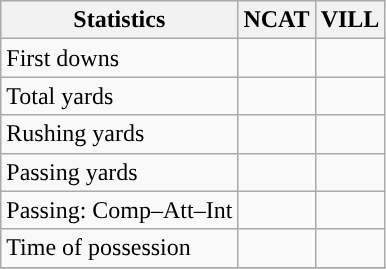<table class="wikitable" style="float: left;">
<tr>
<th>Statistics</th>
<th>NCAT</th>
<th>VILL</th>
</tr>
<tr>
<td>First downs</td>
<td></td>
<td></td>
</tr>
<tr>
<td>Total yards</td>
<td></td>
<td></td>
</tr>
<tr>
<td>Rushing yards</td>
<td></td>
<td></td>
</tr>
<tr>
<td>Passing yards</td>
<td></td>
<td></td>
</tr>
<tr>
<td>Passing: Comp–Att–Int</td>
<td></td>
<td></td>
</tr>
<tr>
<td>Time of possession</td>
<td></td>
<td></td>
</tr>
<tr>
</tr>
</table>
